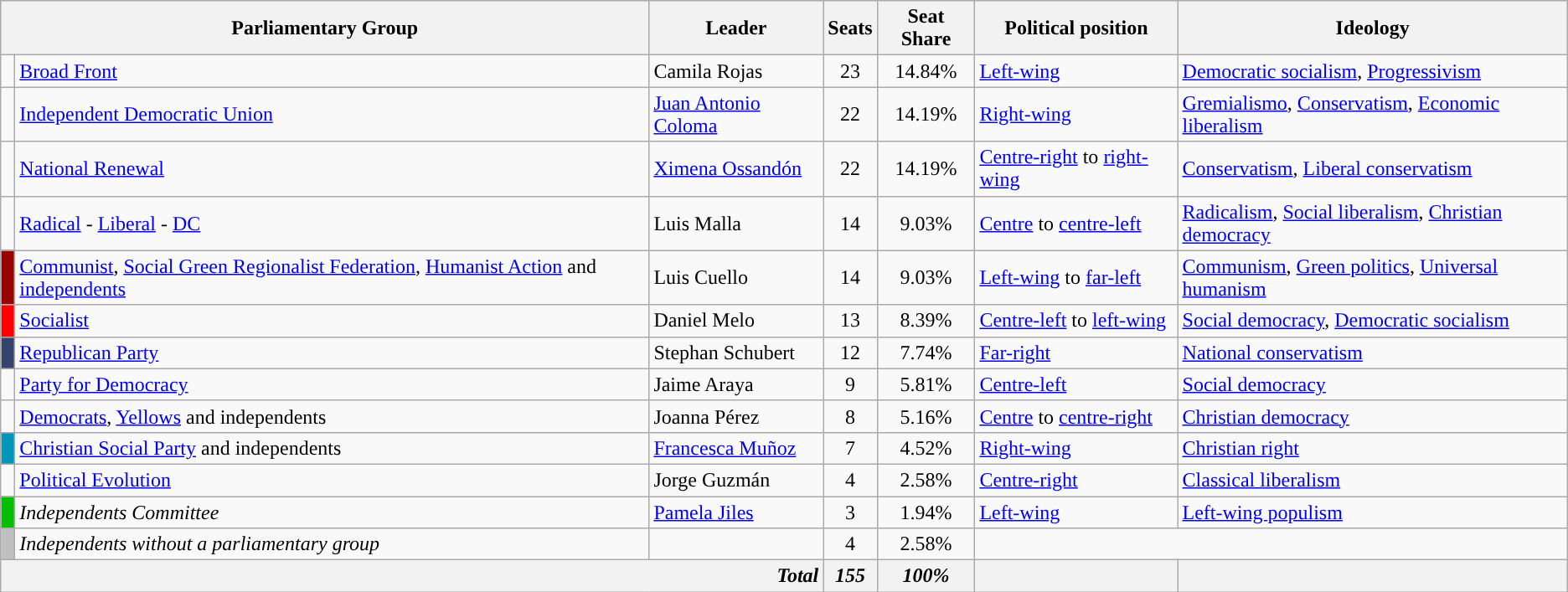<table class="wikitable">
<tr>
<th colspan=2>Parliamentary Group</th>
<th>Leader</th>
<th>Seats</th>
<th>Seat Share</th>
<th>Political position</th>
<th>Ideology</th>
</tr>
<tr>
<td> </td>
<td><a href='#'>Broad Front</a></td>
<td>Camila Rojas</td>
<td style="text-align:center;">23</td>
<td style="text-align:center;">14.84%</td>
<td><a href='#'>Left-wing</a></td>
<td><a href='#'>Democratic socialism</a>, <a href='#'>Progressivism</a></td>
</tr>
<tr>
<td> </td>
<td><a href='#'>Independent Democratic Union</a></td>
<td><a href='#'>Juan Antonio Coloma</a></td>
<td style="text-align:center;">22</td>
<td style="text-align:center;">14.19%</td>
<td><a href='#'>Right-wing</a></td>
<td><a href='#'>Gremialismo</a>, <a href='#'>Conservatism</a>, <a href='#'>Economic liberalism</a></td>
</tr>
<tr>
<td> </td>
<td><a href='#'>National Renewal</a></td>
<td><a href='#'>Ximena Ossandón</a></td>
<td style="text-align:center;">22</td>
<td style="text-align:center;">14.19%</td>
<td><a href='#'>Centre-right</a> to <a href='#'>right-wing</a></td>
<td><a href='#'>Conservatism</a>, <a href='#'>Liberal conservatism</a></td>
</tr>
<tr>
<td> </td>
<td><a href='#'>Radical</a> - <a href='#'>Liberal</a> - <a href='#'>DC</a></td>
<td>Luis Malla</td>
<td style="text-align:center;">14</td>
<td style="text-align:center;">9.03%</td>
<td><a href='#'>Centre</a> to <a href='#'>centre-left</a></td>
<td><a href='#'>Radicalism</a>, <a href='#'>Social liberalism</a>, <a href='#'>Christian democracy</a></td>
</tr>
<tr>
<td bgcolor="#990000"> </td>
<td><a href='#'>Communist</a>, <a href='#'>Social Green Regionalist Federation</a>, <a href='#'>Humanist Action</a> and <a href='#'>independents</a></td>
<td>Luis Cuello</td>
<td style="text-align:center;">14</td>
<td style="text-align:center;">9.03%</td>
<td><a href='#'>Left-wing</a> to <a href='#'>far-left</a></td>
<td><a href='#'>Communism</a>, <a href='#'>Green politics</a>, <a href='#'>Universal humanism</a></td>
</tr>
<tr>
<td bgcolor="#FF0000"> </td>
<td><a href='#'>Socialist</a></td>
<td>Daniel Melo</td>
<td style="text-align:center;">13</td>
<td style="text-align:center;">8.39%</td>
<td><a href='#'>Centre-left</a> to <a href='#'>left-wing</a></td>
<td><a href='#'>Social democracy</a>, <a href='#'>Democratic socialism</a></td>
</tr>
<tr>
<td style="background:#34446c;"> </td>
<td><a href='#'>Republican Party</a></td>
<td>Stephan Schubert</td>
<td style="text-align:center;">12</td>
<td style="text-align:center;">7.74%</td>
<td><a href='#'>Far-right</a></td>
<td><a href='#'>National conservatism</a></td>
</tr>
<tr>
<td> </td>
<td><a href='#'>Party for Democracy</a></td>
<td>Jaime Araya</td>
<td style="text-align:center;">9</td>
<td style="text-align:center;">5.81%</td>
<td><a href='#'>Centre-left</a></td>
<td><a href='#'>Social democracy</a></td>
</tr>
<tr>
<td> </td>
<td><a href='#'>Democrats</a>, <a href='#'>Yellows</a> and independents</td>
<td>Joanna Pérez</td>
<td style="text-align:center;">8</td>
<td style="text-align:center;">5.16%</td>
<td><a href='#'>Centre</a> to <a href='#'>centre-right</a></td>
<td><a href='#'>Christian democracy</a></td>
</tr>
<tr>
<td style="background:#0096BA;"> </td>
<td><a href='#'>Christian Social Party</a> and independents</td>
<td><a href='#'>Francesca Muñoz</a></td>
<td style="text-align:center;">7</td>
<td style="text-align:center;">4.52%</td>
<td><a href='#'>Right-wing</a></td>
<td><a href='#'>Christian right</a></td>
</tr>
<tr>
<td> </td>
<td><a href='#'>Political Evolution</a></td>
<td>Jorge Guzmán</td>
<td style="text-align:center;">4</td>
<td style="text-align:center;">2.58%</td>
<td><a href='#'>Centre-right</a></td>
<td><a href='#'>Classical liberalism</a></td>
</tr>
<tr>
<td bgcolor="#03BF00"> </td>
<td><em>Independents Committee</em></td>
<td><a href='#'>Pamela Jiles</a></td>
<td style="text-align:center;">3</td>
<td style="text-align:center;">1.94%</td>
<td><a href='#'>Left-wing</a></td>
<td><a href='#'>Left-wing populism</a></td>
</tr>
<tr>
<td bgcolor="silver"> </td>
<td><em>Independents without a parliamentary group</em></td>
<td></td>
<td style="text-align:center;">4</td>
<td style="text-align:center;">2.58%</td>
<td colspan="2"></td>
</tr>
<tr>
<th colspan="3" style="text-align:right;"><em>Total</em></th>
<th style="text-align:center;"><em>155</em></th>
<th style="text-align:center;"><em>100%</em></th>
<th></th>
<th></th>
</tr>
</table>
